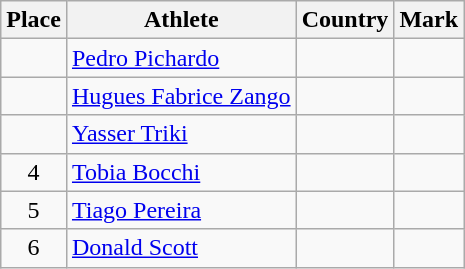<table class="wikitable">
<tr>
<th>Place</th>
<th>Athlete</th>
<th>Country</th>
<th>Mark</th>
</tr>
<tr>
<td align=center></td>
<td><a href='#'>Pedro Pichardo</a></td>
<td></td>
<td> </td>
</tr>
<tr>
<td align=center></td>
<td><a href='#'>Hugues Fabrice Zango</a></td>
<td></td>
<td> </td>
</tr>
<tr>
<td align=center></td>
<td><a href='#'>Yasser Triki</a></td>
<td></td>
<td> </td>
</tr>
<tr>
<td align=center>4</td>
<td><a href='#'>Tobia Bocchi</a></td>
<td></td>
<td> </td>
</tr>
<tr>
<td align=center>5</td>
<td><a href='#'>Tiago Pereira</a></td>
<td></td>
<td> </td>
</tr>
<tr>
<td align=center>6</td>
<td><a href='#'>Donald Scott</a></td>
<td></td>
<td> </td>
</tr>
</table>
